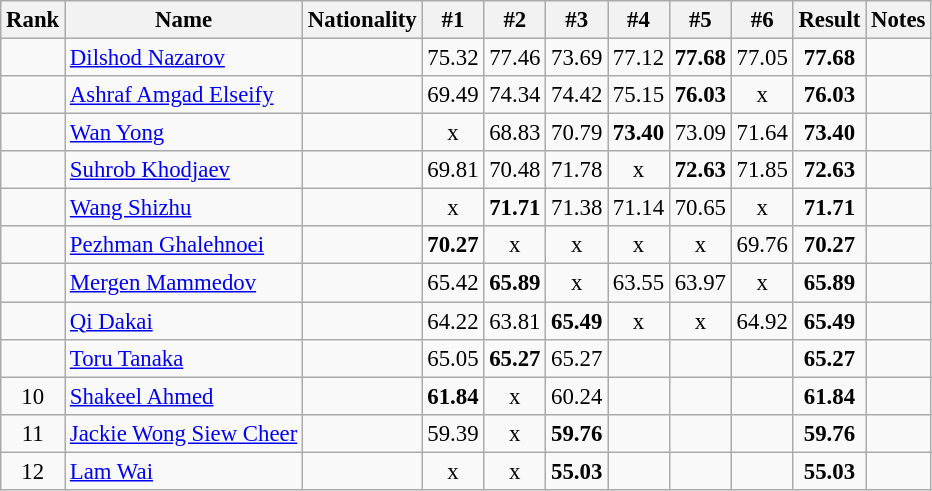<table class="wikitable sortable" style="text-align:center;font-size:95%">
<tr>
<th>Rank</th>
<th>Name</th>
<th>Nationality</th>
<th>#1</th>
<th>#2</th>
<th>#3</th>
<th>#4</th>
<th>#5</th>
<th>#6</th>
<th>Result</th>
<th>Notes</th>
</tr>
<tr>
<td></td>
<td align=left><a href='#'>Dilshod Nazarov</a></td>
<td align=left></td>
<td>75.32</td>
<td>77.46</td>
<td>73.69</td>
<td>77.12</td>
<td><strong>77.68</strong></td>
<td>77.05</td>
<td><strong>77.68</strong></td>
<td></td>
</tr>
<tr>
<td></td>
<td align=left><a href='#'>Ashraf Amgad Elseify</a></td>
<td align=left></td>
<td>69.49</td>
<td>74.34</td>
<td>74.42</td>
<td>75.15</td>
<td><strong>76.03</strong></td>
<td>x</td>
<td><strong>76.03</strong></td>
<td></td>
</tr>
<tr>
<td></td>
<td align=left><a href='#'>Wan Yong</a></td>
<td align=left></td>
<td>x</td>
<td>68.83</td>
<td>70.79</td>
<td><strong>73.40</strong></td>
<td>73.09</td>
<td>71.64</td>
<td><strong>73.40</strong></td>
<td></td>
</tr>
<tr>
<td></td>
<td align=left><a href='#'>Suhrob Khodjaev</a></td>
<td align=left></td>
<td>69.81</td>
<td>70.48</td>
<td>71.78</td>
<td>x</td>
<td><strong>72.63</strong></td>
<td>71.85</td>
<td><strong>72.63</strong></td>
<td></td>
</tr>
<tr>
<td></td>
<td align=left><a href='#'>Wang Shizhu</a></td>
<td align=left></td>
<td>x</td>
<td><strong>71.71</strong></td>
<td>71.38</td>
<td>71.14</td>
<td>70.65</td>
<td>x</td>
<td><strong>71.71</strong></td>
<td></td>
</tr>
<tr>
<td></td>
<td align=left><a href='#'>Pezhman Ghalehnoei</a></td>
<td align=left></td>
<td><strong>70.27</strong></td>
<td>x</td>
<td>x</td>
<td>x</td>
<td>x</td>
<td>69.76</td>
<td><strong>70.27</strong></td>
<td></td>
</tr>
<tr>
<td></td>
<td align=left><a href='#'>Mergen Mammedov</a></td>
<td align=left></td>
<td>65.42</td>
<td><strong>65.89</strong></td>
<td>x</td>
<td>63.55</td>
<td>63.97</td>
<td>x</td>
<td><strong>65.89</strong></td>
<td></td>
</tr>
<tr>
<td></td>
<td align=left><a href='#'>Qi Dakai</a></td>
<td align=left></td>
<td>64.22</td>
<td>63.81</td>
<td><strong>65.49</strong></td>
<td>x</td>
<td>x</td>
<td>64.92</td>
<td><strong>65.49</strong></td>
<td></td>
</tr>
<tr>
<td></td>
<td align=left><a href='#'>Toru Tanaka</a></td>
<td align=left></td>
<td>65.05</td>
<td><strong>65.27</strong></td>
<td>65.27</td>
<td></td>
<td></td>
<td></td>
<td><strong>65.27</strong></td>
<td></td>
</tr>
<tr>
<td>10</td>
<td align=left><a href='#'>Shakeel Ahmed</a></td>
<td align=left></td>
<td><strong>61.84</strong></td>
<td>x</td>
<td>60.24</td>
<td></td>
<td></td>
<td></td>
<td><strong>61.84</strong></td>
<td></td>
</tr>
<tr>
<td>11</td>
<td align=left><a href='#'>Jackie Wong Siew Cheer</a></td>
<td align=left></td>
<td>59.39</td>
<td>x</td>
<td><strong>59.76</strong></td>
<td></td>
<td></td>
<td></td>
<td><strong>59.76</strong></td>
<td></td>
</tr>
<tr>
<td>12</td>
<td align=left><a href='#'>Lam Wai</a></td>
<td align=left></td>
<td>x</td>
<td>x</td>
<td><strong>55.03</strong></td>
<td></td>
<td></td>
<td></td>
<td><strong>55.03</strong></td>
<td></td>
</tr>
</table>
